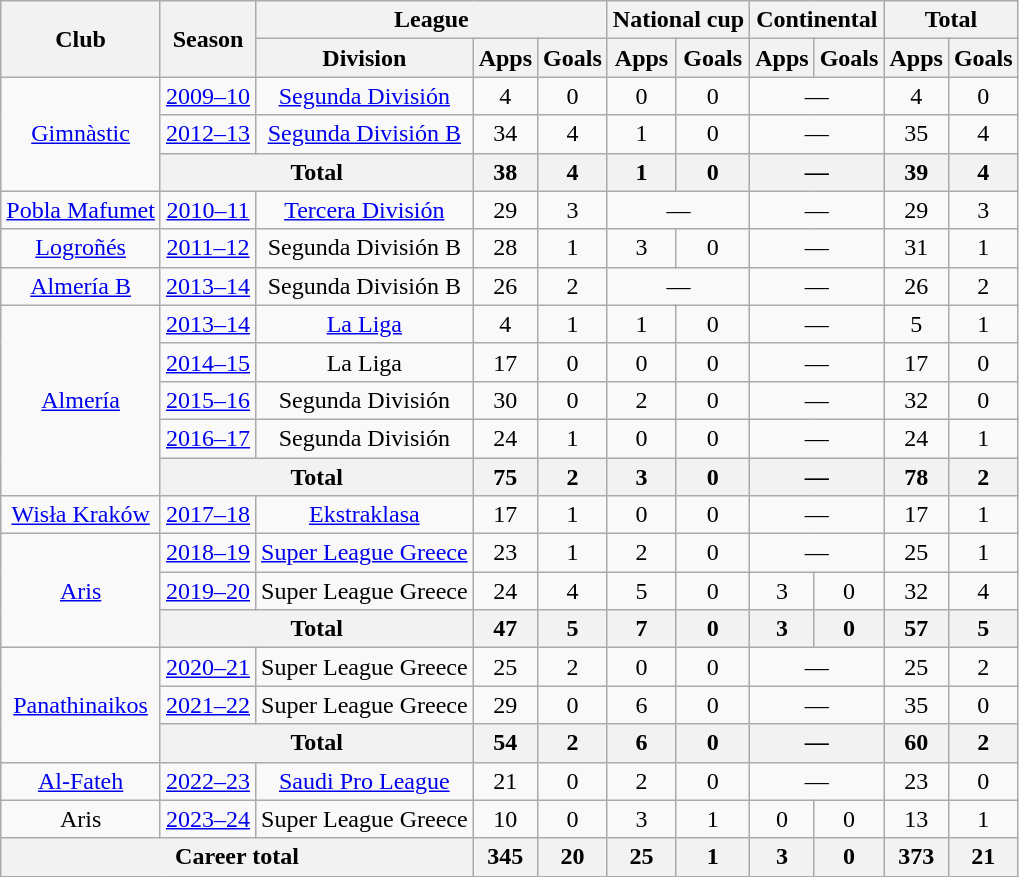<table class="wikitable" style="text-align:center">
<tr>
<th rowspan="2">Club</th>
<th rowspan="2">Season</th>
<th colspan="3">League</th>
<th colspan="2">National cup</th>
<th colspan="2">Continental</th>
<th colspan="2">Total</th>
</tr>
<tr>
<th>Division</th>
<th>Apps</th>
<th>Goals</th>
<th>Apps</th>
<th>Goals</th>
<th>Apps</th>
<th>Goals</th>
<th>Apps</th>
<th>Goals</th>
</tr>
<tr>
<td rowspan="3"><a href='#'>Gimnàstic</a></td>
<td><a href='#'>2009–10</a></td>
<td><a href='#'>Segunda División</a></td>
<td>4</td>
<td>0</td>
<td>0</td>
<td>0</td>
<td colspan="2">—</td>
<td>4</td>
<td>0</td>
</tr>
<tr>
<td><a href='#'>2012–13</a></td>
<td><a href='#'>Segunda División B</a></td>
<td>34</td>
<td>4</td>
<td>1</td>
<td>0</td>
<td colspan="2">—</td>
<td>35</td>
<td>4</td>
</tr>
<tr>
<th colspan="2">Total</th>
<th>38</th>
<th>4</th>
<th>1</th>
<th>0</th>
<th colspan="2">—</th>
<th>39</th>
<th>4</th>
</tr>
<tr>
<td><a href='#'>Pobla Mafumet</a></td>
<td><a href='#'>2010–11</a></td>
<td><a href='#'>Tercera División</a></td>
<td>29</td>
<td>3</td>
<td colspan="2">—</td>
<td colspan="2">—</td>
<td>29</td>
<td>3</td>
</tr>
<tr>
<td><a href='#'>Logroñés</a></td>
<td><a href='#'>2011–12</a></td>
<td>Segunda División B</td>
<td>28</td>
<td>1</td>
<td>3</td>
<td>0</td>
<td colspan="2">—</td>
<td>31</td>
<td>1</td>
</tr>
<tr>
<td><a href='#'>Almería B</a></td>
<td><a href='#'>2013–14</a></td>
<td>Segunda División B</td>
<td>26</td>
<td>2</td>
<td colspan="2">—</td>
<td colspan="2">—</td>
<td>26</td>
<td>2</td>
</tr>
<tr>
<td rowspan="5"><a href='#'>Almería</a></td>
<td><a href='#'>2013–14</a></td>
<td><a href='#'>La Liga</a></td>
<td>4</td>
<td>1</td>
<td>1</td>
<td>0</td>
<td colspan="2">—</td>
<td>5</td>
<td>1</td>
</tr>
<tr>
<td><a href='#'>2014–15</a></td>
<td>La Liga</td>
<td>17</td>
<td>0</td>
<td>0</td>
<td>0</td>
<td colspan="2">—</td>
<td>17</td>
<td>0</td>
</tr>
<tr>
<td><a href='#'>2015–16</a></td>
<td>Segunda División</td>
<td>30</td>
<td>0</td>
<td>2</td>
<td>0</td>
<td colspan="2">—</td>
<td>32</td>
<td>0</td>
</tr>
<tr>
<td><a href='#'>2016–17</a></td>
<td>Segunda División</td>
<td>24</td>
<td>1</td>
<td>0</td>
<td>0</td>
<td colspan="2">—</td>
<td>24</td>
<td>1</td>
</tr>
<tr>
<th colspan="2">Total</th>
<th>75</th>
<th>2</th>
<th>3</th>
<th>0</th>
<th colspan="2">—</th>
<th>78</th>
<th>2</th>
</tr>
<tr>
<td><a href='#'>Wisła Kraków</a></td>
<td><a href='#'>2017–18</a></td>
<td><a href='#'>Ekstraklasa</a></td>
<td>17</td>
<td>1</td>
<td>0</td>
<td>0</td>
<td colspan="2">—</td>
<td>17</td>
<td>1</td>
</tr>
<tr>
<td rowspan="3"><a href='#'>Aris</a></td>
<td><a href='#'>2018–19</a></td>
<td><a href='#'>Super League Greece</a></td>
<td>23</td>
<td>1</td>
<td>2</td>
<td>0</td>
<td colspan="2">—</td>
<td>25</td>
<td>1</td>
</tr>
<tr>
<td><a href='#'>2019–20</a></td>
<td>Super League Greece</td>
<td>24</td>
<td>4</td>
<td>5</td>
<td>0</td>
<td>3</td>
<td>0</td>
<td>32</td>
<td>4</td>
</tr>
<tr>
<th colspan="2">Total</th>
<th>47</th>
<th>5</th>
<th>7</th>
<th>0</th>
<th>3</th>
<th>0</th>
<th>57</th>
<th>5</th>
</tr>
<tr>
<td rowspan="3"><a href='#'>Panathinaikos</a></td>
<td><a href='#'>2020–21</a></td>
<td>Super League Greece</td>
<td>25</td>
<td>2</td>
<td>0</td>
<td>0</td>
<td colspan="2">—</td>
<td>25</td>
<td>2</td>
</tr>
<tr>
<td><a href='#'>2021–22</a></td>
<td>Super League Greece</td>
<td>29</td>
<td>0</td>
<td>6</td>
<td>0</td>
<td colspan="2">—</td>
<td>35</td>
<td>0</td>
</tr>
<tr>
<th colspan="2">Total</th>
<th>54</th>
<th>2</th>
<th>6</th>
<th>0</th>
<th colspan="2">—</th>
<th>60</th>
<th>2</th>
</tr>
<tr>
<td><a href='#'>Al-Fateh</a></td>
<td><a href='#'>2022–23</a></td>
<td><a href='#'>Saudi Pro League</a></td>
<td>21</td>
<td>0</td>
<td>2</td>
<td>0</td>
<td colspan="2">—</td>
<td>23</td>
<td>0</td>
</tr>
<tr>
<td>Aris</td>
<td><a href='#'>2023–24</a></td>
<td>Super League Greece</td>
<td>10</td>
<td>0</td>
<td>3</td>
<td>1</td>
<td>0</td>
<td>0</td>
<td>13</td>
<td>1</td>
</tr>
<tr>
<th colspan="3">Career total</th>
<th>345</th>
<th>20</th>
<th>25</th>
<th>1</th>
<th>3</th>
<th>0</th>
<th>373</th>
<th>21</th>
</tr>
</table>
